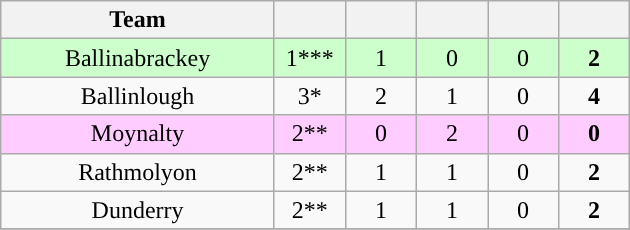<table class="wikitable" style="text-align:center">
<tr>
<th width="175">Team</th>
<th width="40"></th>
<th width="40"></th>
<th width="40"></th>
<th width="40"></th>
<th width="40"></th>
</tr>
<tr style="background:#cfc;">
<td>Ballinabrackey</td>
<td>1***</td>
<td>1</td>
<td>0</td>
<td>0</td>
<td><strong>2</strong></td>
</tr>
<tr>
<td>Ballinlough</td>
<td>3*</td>
<td>2</td>
<td>1</td>
<td>0</td>
<td><strong>4</strong></td>
</tr>
<tr style="background:#fcf;">
<td>Moynalty</td>
<td>2**</td>
<td>0</td>
<td>2</td>
<td>0</td>
<td><strong>0</strong></td>
</tr>
<tr>
<td>Rathmolyon</td>
<td>2**</td>
<td>1</td>
<td>1</td>
<td>0</td>
<td><strong>2</strong></td>
</tr>
<tr>
<td>Dunderry</td>
<td>2**</td>
<td>1</td>
<td>1</td>
<td>0</td>
<td><strong>2</strong></td>
</tr>
<tr>
</tr>
</table>
